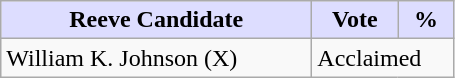<table class="wikitable">
<tr>
<th style="background:#ddf; width:200px;">Reeve Candidate</th>
<th style="background:#ddf; width:50px;">Vote</th>
<th style="background:#ddf; width:30px;">%</th>
</tr>
<tr>
<td>William K. Johnson (X)</td>
<td colspan="2">Acclaimed</td>
</tr>
</table>
